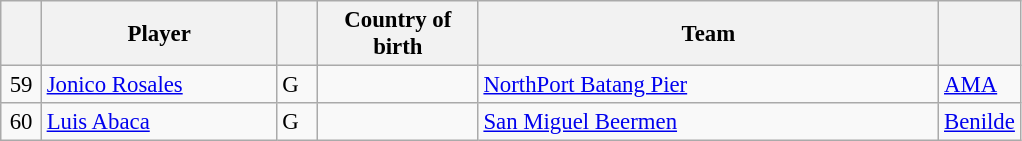<table class="wikitable plainrowheaders" style="text-align:left; font-size:95%;">
<tr>
<th scope="col" style="width:20px;"></th>
<th scope="col" style="width:150px;">Player</th>
<th scope="col" style="width:20px;"></th>
<th scope="col" style="width:100px;">Country of birth</th>
<th scope="col" style="width:300px;">Team</th>
<th scope="col"></th>
</tr>
<tr>
<td align=center>59</td>
<td><a href='#'>Jonico Rosales</a></td>
<td>G</td>
<td></td>
<td><a href='#'>NorthPort Batang Pier</a></td>
<td><a href='#'>AMA</a></td>
</tr>
<tr>
<td align=center>60</td>
<td><a href='#'>Luis Abaca</a></td>
<td>G</td>
<td></td>
<td><a href='#'>San Miguel Beermen</a></td>
<td><a href='#'>Benilde</a></td>
</tr>
</table>
